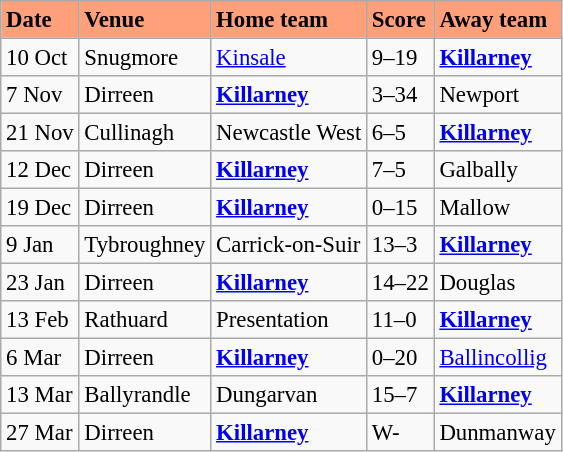<table class="wikitable" style=" float:left; margin:0.5em auto; font-size:95%">
<tr bgcolor="#FFA07A">
<td><strong>Date</strong></td>
<td><strong>Venue</strong></td>
<td><strong>Home team</strong></td>
<td><strong>Score</strong></td>
<td><strong>Away team</strong></td>
</tr>
<tr>
<td>10 Oct</td>
<td>Snugmore</td>
<td><a href='#'>Kinsale</a></td>
<td>9–19</td>
<td><strong><a href='#'>Killarney</a></strong></td>
</tr>
<tr>
<td>7 Nov</td>
<td>Dirreen</td>
<td><strong><a href='#'>Killarney</a></strong></td>
<td>3–34</td>
<td>Newport</td>
</tr>
<tr>
<td>21 Nov</td>
<td>Cullinagh</td>
<td>Newcastle West</td>
<td>6–5</td>
<td><strong><a href='#'>Killarney</a></strong></td>
</tr>
<tr>
<td>12 Dec</td>
<td>Dirreen</td>
<td><strong><a href='#'>Killarney</a></strong></td>
<td>7–5</td>
<td>Galbally</td>
</tr>
<tr>
<td>19 Dec</td>
<td>Dirreen</td>
<td><strong><a href='#'>Killarney</a></strong></td>
<td>0–15</td>
<td>Mallow</td>
</tr>
<tr>
<td>9 Jan</td>
<td>Tybroughney</td>
<td>Carrick-on-Suir</td>
<td>13–3</td>
<td><strong><a href='#'>Killarney</a></strong></td>
</tr>
<tr>
<td>23 Jan</td>
<td>Dirreen</td>
<td><strong><a href='#'>Killarney</a></strong></td>
<td>14–22</td>
<td>Douglas</td>
</tr>
<tr>
<td>13 Feb</td>
<td>Rathuard</td>
<td>Presentation</td>
<td>11–0</td>
<td><strong><a href='#'>Killarney</a></strong></td>
</tr>
<tr>
<td>6 Mar</td>
<td>Dirreen</td>
<td><strong><a href='#'>Killarney</a></strong></td>
<td>0–20</td>
<td><a href='#'>Ballincollig</a></td>
</tr>
<tr>
<td>13 Mar</td>
<td>Ballyrandle</td>
<td>Dungarvan</td>
<td>15–7</td>
<td><strong><a href='#'>Killarney</a></strong></td>
</tr>
<tr>
<td>27 Mar</td>
<td>Dirreen</td>
<td><strong><a href='#'>Killarney</a></strong></td>
<td>W-</td>
<td>Dunmanway</td>
</tr>
</table>
